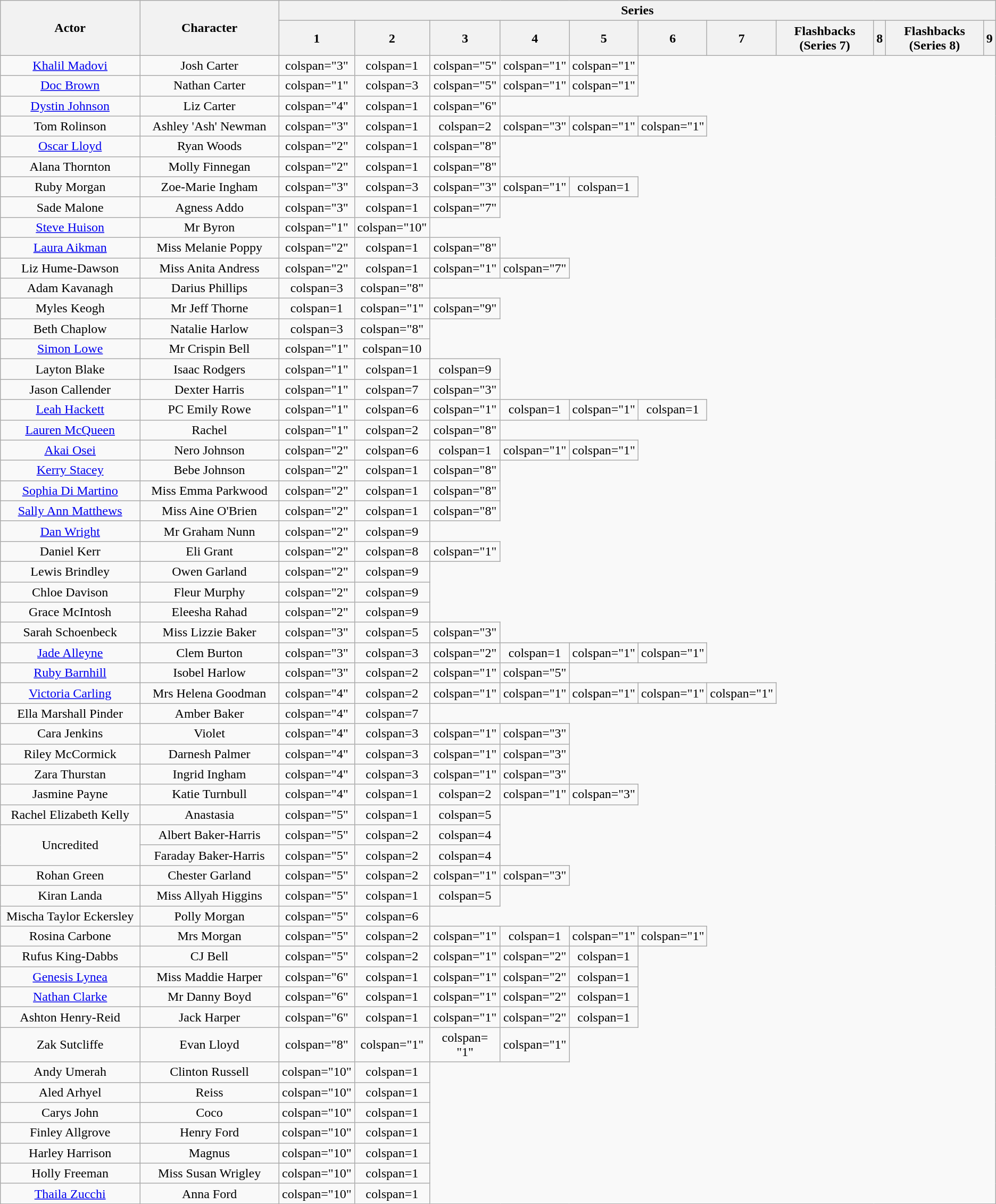<table class="wikitable sortable plainrowheaders" style="text-align:center">
<tr>
<th rowspan="2" width="14%" scope="col">Actor</th>
<th rowspan="2" width="14%" scope="col">Character</th>
<th colspan="11">Series</th>
</tr>
<tr>
<th scope="col">1</th>
<th scope="col">2</th>
<th scope="col">3</th>
<th scope="col">4</th>
<th scope="col">5</th>
<th scope="col">6</th>
<th scope="col">7</th>
<th scope="col">Flashbacks (Series 7)</th>
<th scope="col">8</th>
<th scope="col">Flashbacks (Series 8)</th>
<th scope="col">9</th>
</tr>
<tr>
<td><a href='#'>Khalil Madovi</a></td>
<td>Josh Carter</td>
<td>colspan="3" </td>
<td>colspan=1 </td>
<td>colspan="5" </td>
<td>colspan="1" </td>
<td>colspan="1" </td>
</tr>
<tr>
<td><a href='#'>Doc Brown</a></td>
<td>Nathan Carter</td>
<td>colspan="1" </td>
<td>colspan=3 </td>
<td>colspan="5" </td>
<td>colspan="1" </td>
<td>colspan="1" </td>
</tr>
<tr>
<td><a href='#'>Dystin Johnson</a></td>
<td>Liz Carter</td>
<td>colspan="4" </td>
<td>colspan=1 </td>
<td>colspan="6" </td>
</tr>
<tr>
<td>Tom Rolinson</td>
<td>Ashley 'Ash' Newman</td>
<td>colspan="3" </td>
<td>colspan=1 </td>
<td>colspan=2 </td>
<td>colspan="3" </td>
<td>colspan="1" </td>
<td>colspan="1" </td>
</tr>
<tr>
<td><a href='#'>Oscar Lloyd</a></td>
<td>Ryan Woods</td>
<td>colspan="2" </td>
<td>colspan=1 </td>
<td>colspan="8" </td>
</tr>
<tr>
<td>Alana Thornton</td>
<td>Molly Finnegan</td>
<td>colspan="2" </td>
<td>colspan=1 </td>
<td>colspan="8" </td>
</tr>
<tr>
<td>Ruby Morgan</td>
<td>Zoe-Marie Ingham</td>
<td>colspan="3" </td>
<td>colspan=3 </td>
<td>colspan="3" </td>
<td>colspan="1" </td>
<td>colspan=1 </td>
</tr>
<tr>
<td>Sade Malone</td>
<td>Agness Addo</td>
<td>colspan="3" </td>
<td>colspan=1 </td>
<td>colspan="7" </td>
</tr>
<tr>
<td><a href='#'>Steve Huison</a></td>
<td>Mr Byron</td>
<td>colspan="1" </td>
<td>colspan="10" </td>
</tr>
<tr>
<td><a href='#'>Laura Aikman</a></td>
<td>Miss Melanie Poppy</td>
<td>colspan="2" </td>
<td>colspan=1 </td>
<td>colspan="8" </td>
</tr>
<tr>
<td>Liz Hume-Dawson</td>
<td>Miss Anita Andress</td>
<td>colspan="2" </td>
<td>colspan=1 </td>
<td>colspan="1" </td>
<td>colspan="7" </td>
</tr>
<tr>
<td>Adam Kavanagh</td>
<td>Darius Phillips</td>
<td>colspan=3 </td>
<td>colspan="8" </td>
</tr>
<tr>
<td>Myles Keogh</td>
<td>Mr Jeff Thorne</td>
<td>colspan=1 </td>
<td>colspan="1" </td>
<td>colspan="9" </td>
</tr>
<tr>
<td>Beth Chaplow</td>
<td>Natalie Harlow</td>
<td>colspan=3 </td>
<td>colspan="8" </td>
</tr>
<tr>
<td><a href='#'>Simon Lowe</a></td>
<td>Mr Crispin Bell</td>
<td>colspan="1" </td>
<td>colspan=10 </td>
</tr>
<tr>
<td>Layton Blake</td>
<td>Isaac Rodgers</td>
<td>colspan="1" </td>
<td>colspan=1 </td>
<td>colspan=9 </td>
</tr>
<tr>
<td>Jason Callender</td>
<td>Dexter Harris</td>
<td>colspan="1" </td>
<td>colspan=7 </td>
<td>colspan="3" </td>
</tr>
<tr>
<td><a href='#'>Leah Hackett</a></td>
<td>PC Emily Rowe</td>
<td>colspan="1" </td>
<td>colspan=6 </td>
<td>colspan="1" </td>
<td>colspan=1 </td>
<td>colspan="1" </td>
<td>colspan=1 </td>
</tr>
<tr>
<td><a href='#'>Lauren McQueen</a></td>
<td>Rachel</td>
<td>colspan="1" </td>
<td>colspan=2 </td>
<td>colspan="8" </td>
</tr>
<tr>
<td><a href='#'>Akai Osei</a></td>
<td>Nero Johnson</td>
<td>colspan="2" </td>
<td>colspan=6 </td>
<td>colspan=1 </td>
<td>colspan="1" </td>
<td>colspan="1" </td>
</tr>
<tr>
<td><a href='#'>Kerry Stacey</a></td>
<td>Bebe Johnson</td>
<td>colspan="2" </td>
<td>colspan=1 </td>
<td>colspan="8" </td>
</tr>
<tr>
<td><a href='#'>Sophia Di Martino</a></td>
<td>Miss Emma Parkwood</td>
<td>colspan="2" </td>
<td>colspan=1 </td>
<td>colspan="8" </td>
</tr>
<tr>
<td><a href='#'>Sally Ann Matthews</a></td>
<td>Miss Aine O'Brien</td>
<td>colspan="2" </td>
<td>colspan=1 </td>
<td>colspan="8" </td>
</tr>
<tr>
<td><a href='#'>Dan Wright</a></td>
<td>Mr Graham Nunn</td>
<td>colspan="2" </td>
<td>colspan=9 </td>
</tr>
<tr>
<td>Daniel Kerr</td>
<td>Eli Grant</td>
<td>colspan="2" </td>
<td>colspan=8 </td>
<td>colspan="1" </td>
</tr>
<tr>
<td>Lewis Brindley</td>
<td>Owen Garland</td>
<td>colspan="2" </td>
<td>colspan=9 </td>
</tr>
<tr>
<td>Chloe Davison</td>
<td>Fleur Murphy</td>
<td>colspan="2" </td>
<td>colspan=9 </td>
</tr>
<tr>
<td>Grace McIntosh</td>
<td>Eleesha Rahad</td>
<td>colspan="2" </td>
<td>colspan=9 </td>
</tr>
<tr>
<td>Sarah Schoenbeck</td>
<td>Miss Lizzie Baker</td>
<td>colspan="3" </td>
<td>colspan=5 </td>
<td>colspan="3" </td>
</tr>
<tr>
<td><a href='#'>Jade Alleyne</a></td>
<td>Clem Burton</td>
<td>colspan="3" </td>
<td>colspan=3 </td>
<td>colspan="2" </td>
<td>colspan=1 </td>
<td>colspan="1" </td>
<td>colspan="1" </td>
</tr>
<tr>
<td><a href='#'>Ruby Barnhill</a></td>
<td>Isobel Harlow</td>
<td>colspan="3" </td>
<td>colspan=2 </td>
<td>colspan="1" </td>
<td>colspan="5" </td>
</tr>
<tr>
<td><a href='#'>Victoria Carling</a></td>
<td>Mrs Helena Goodman</td>
<td>colspan="4" </td>
<td>colspan=2 </td>
<td>colspan="1" </td>
<td>colspan="1" </td>
<td>colspan="1" </td>
<td>colspan="1" </td>
<td>colspan="1" </td>
</tr>
<tr>
<td>Ella Marshall Pinder</td>
<td>Amber Baker</td>
<td>colspan="4" </td>
<td>colspan=7 </td>
</tr>
<tr>
<td>Cara Jenkins</td>
<td>Violet</td>
<td>colspan="4" </td>
<td>colspan=3 </td>
<td>colspan="1" </td>
<td>colspan="3" </td>
</tr>
<tr>
<td>Riley McCormick</td>
<td>Darnesh Palmer</td>
<td>colspan="4" </td>
<td>colspan=3 </td>
<td>colspan="1" </td>
<td>colspan="3" </td>
</tr>
<tr>
<td>Zara Thurstan</td>
<td>Ingrid Ingham</td>
<td>colspan="4" </td>
<td>colspan=3 </td>
<td>colspan="1" </td>
<td>colspan="3" </td>
</tr>
<tr>
<td>Jasmine Payne</td>
<td>Katie Turnbull</td>
<td>colspan="4" </td>
<td>colspan=1 </td>
<td>colspan=2 </td>
<td>colspan="1" </td>
<td>colspan="3" </td>
</tr>
<tr>
<td>Rachel Elizabeth Kelly</td>
<td>Anastasia</td>
<td>colspan="5" </td>
<td>colspan=1 </td>
<td>colspan=5 </td>
</tr>
<tr>
<td rowspan="2">Uncredited</td>
<td>Albert Baker-Harris</td>
<td>colspan="5" </td>
<td>colspan=2 </td>
<td>colspan=4 </td>
</tr>
<tr>
<td>Faraday Baker-Harris</td>
<td>colspan="5" </td>
<td>colspan=2 </td>
<td>colspan=4 </td>
</tr>
<tr>
<td>Rohan Green</td>
<td>Chester Garland</td>
<td>colspan="5" </td>
<td>colspan=2 </td>
<td>colspan="1" </td>
<td>colspan="3" </td>
</tr>
<tr>
<td>Kiran Landa</td>
<td>Miss Allyah Higgins</td>
<td>colspan="5" </td>
<td>colspan=1 </td>
<td>colspan=5 </td>
</tr>
<tr>
<td>Mischa Taylor Eckersley</td>
<td>Polly Morgan</td>
<td>colspan="5" </td>
<td>colspan=6 </td>
</tr>
<tr>
<td>Rosina Carbone</td>
<td>Mrs Morgan</td>
<td>colspan="5" </td>
<td>colspan=2 </td>
<td>colspan="1" </td>
<td>colspan=1 </td>
<td>colspan="1" </td>
<td>colspan="1" </td>
</tr>
<tr>
<td>Rufus King-Dabbs</td>
<td>CJ Bell</td>
<td>colspan="5" </td>
<td>colspan=2 </td>
<td>colspan="1" </td>
<td>colspan="2" </td>
<td>colspan=1 </td>
</tr>
<tr>
<td><a href='#'>Genesis Lynea</a></td>
<td>Miss Maddie Harper</td>
<td>colspan="6" </td>
<td>colspan=1 </td>
<td>colspan="1" </td>
<td>colspan="2" </td>
<td>colspan=1 </td>
</tr>
<tr>
<td><a href='#'>Nathan Clarke</a></td>
<td>Mr Danny Boyd</td>
<td>colspan="6" </td>
<td>colspan=1 </td>
<td>colspan="1" </td>
<td>colspan="2" </td>
<td>colspan=1 </td>
</tr>
<tr>
<td>Ashton Henry-Reid</td>
<td>Jack Harper</td>
<td>colspan="6" </td>
<td>colspan=1 </td>
<td>colspan="1" </td>
<td>colspan="2" </td>
<td>colspan=1 </td>
</tr>
<tr>
<td>Zak Sutcliffe</td>
<td>Evan Lloyd</td>
<td>colspan="8" </td>
<td>colspan="1" </td>
<td>colspan= "1" </td>
<td>colspan="1" </td>
</tr>
<tr>
<td>Andy Umerah</td>
<td>Clinton Russell</td>
<td>colspan="10" </td>
<td>colspan=1 </td>
</tr>
<tr>
<td>Aled Arhyel</td>
<td>Reiss</td>
<td>colspan="10" </td>
<td>colspan=1 </td>
</tr>
<tr>
<td>Carys John</td>
<td>Coco</td>
<td>colspan="10" </td>
<td>colspan=1 </td>
</tr>
<tr>
<td>Finley Allgrove</td>
<td>Henry Ford</td>
<td>colspan="10" </td>
<td>colspan=1 </td>
</tr>
<tr>
<td>Harley Harrison</td>
<td>Magnus</td>
<td>colspan="10" </td>
<td>colspan=1 </td>
</tr>
<tr>
<td>Holly Freeman</td>
<td>Miss Susan Wrigley</td>
<td>colspan="10" </td>
<td>colspan=1 </td>
</tr>
<tr>
<td><a href='#'>Thaila Zucchi</a></td>
<td>Anna Ford</td>
<td>colspan="10" </td>
<td>colspan=1 </td>
</tr>
</table>
